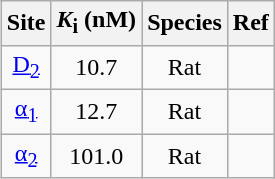<table class="wikitable" style = "float: left; margin-left:15px; text-align:center">
<tr>
<th>Site</th>
<th><em>K</em><sub>i</sub> (nM)</th>
<th>Species</th>
<th>Ref</th>
</tr>
<tr>
<td><a href='#'>D<sub>2</sub></a></td>
<td>10.7</td>
<td>Rat</td>
<td></td>
</tr>
<tr>
<td><a href='#'>α<sub>1</sub></a></td>
<td>12.7</td>
<td>Rat</td>
<td></td>
</tr>
<tr>
<td><a href='#'>α<sub>2</sub></a></td>
<td>101.0</td>
<td>Rat</td>
<td></td>
</tr>
</table>
